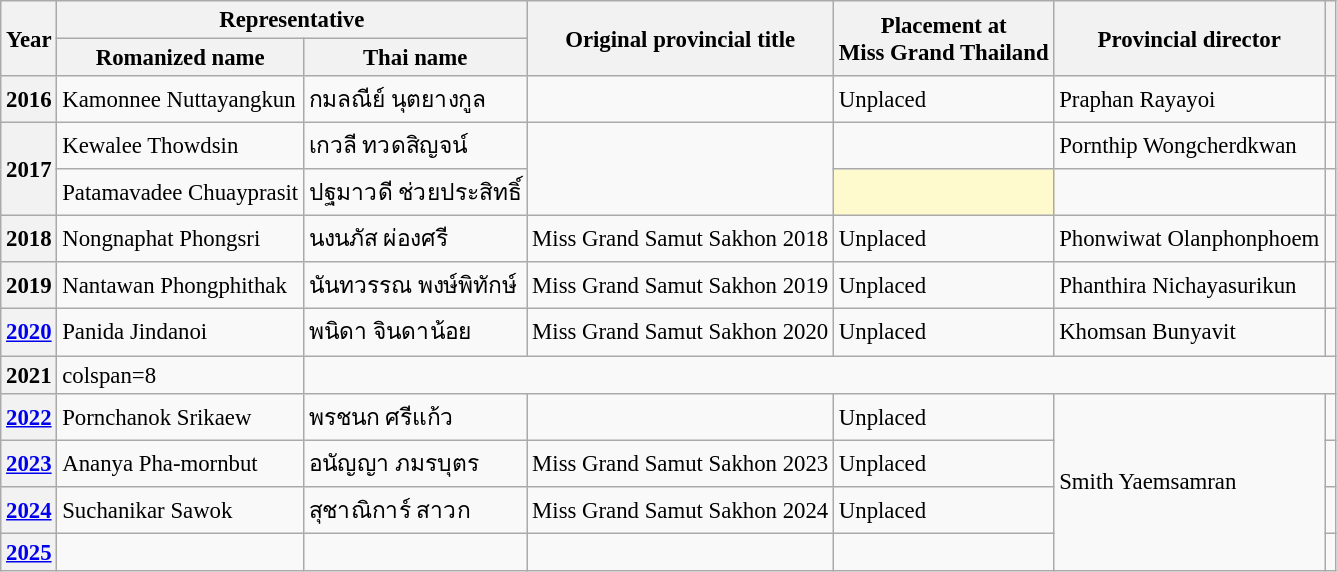<table class="wikitable defaultcenter col2left col3left col6left" style="font-size:95%;">
<tr>
<th rowspan=2>Year</th>
<th colspan=2>Representative</th>
<th rowspan=2>Original provincial title</th>
<th rowspan=2>Placement at<br>Miss Grand Thailand</th>
<th rowspan=2>Provincial director</th>
<th rowspan=2></th>
</tr>
<tr>
<th>Romanized name</th>
<th>Thai name</th>
</tr>
<tr>
<th>2016</th>
<td>Kamonnee Nuttayangkun</td>
<td>กมลณีย์ นุตยางกูล</td>
<td></td>
<td>Unplaced</td>
<td>Praphan Rayayoi</td>
<td></td>
</tr>
<tr>
<th rowspan=2>2017</th>
<td>Kewalee Thowdsin</td>
<td>เกวลี ทวดสิญจน์</td>
<td rowspan=2></td>
<td></td>
<td>Pornthip Wongcherdkwan</td>
<td></td>
</tr>
<tr>
<td>Patamavadee Chuayprasit</td>
<td>ปฐมาวดี ช่วยประสิทธิ์</td>
<td bgcolor=#FFFACD></td>
<td></td>
<td></td>
</tr>
<tr>
<th>2018</th>
<td>Nongnaphat Phongsri</td>
<td>นงนภัส ผ่องศรี</td>
<td>Miss Grand Samut Sakhon 2018</td>
<td>Unplaced</td>
<td>Phonwiwat Olanphonphoem</td>
<td></td>
</tr>
<tr>
<th>2019</th>
<td>Nantawan Phongphithak</td>
<td>นันทวรรณ พงษ์พิทักษ์</td>
<td>Miss Grand Samut Sakhon 2019</td>
<td>Unplaced</td>
<td>Phanthira Nichayasurikun</td>
<td></td>
</tr>
<tr>
<th><a href='#'>2020</a></th>
<td>Panida Jindanoi</td>
<td>พนิดา จินดาน้อย</td>
<td>Miss Grand Samut Sakhon 2020</td>
<td>Unplaced</td>
<td>Khomsan Bunyavit</td>
<td></td>
</tr>
<tr>
<th>2021</th>
<td>colspan=8 </td>
</tr>
<tr>
<th><a href='#'>2022</a></th>
<td>Pornchanok Srikaew</td>
<td>พรชนก ศรีแก้ว</td>
<td></td>
<td>Unplaced</td>
<td rowspan=4>Smith Yaemsamran</td>
<td></td>
</tr>
<tr>
<th><a href='#'>2023</a></th>
<td>Ananya Pha-mornbut</td>
<td>อนัญญา ภมรบุตร</td>
<td>Miss Grand Samut Sakhon 2023</td>
<td>Unplaced</td>
<td></td>
</tr>
<tr>
<th><a href='#'>2024</a></th>
<td>Suchanikar Sawok</td>
<td>สุชาณิการ์ สาวก</td>
<td>Miss Grand Samut Sakhon 2024</td>
<td>Unplaced</td>
<td></td>
</tr>
<tr>
<th><a href='#'>2025</a></th>
<td></td>
<td></td>
<td></td>
<td></td>
</tr>
</table>
